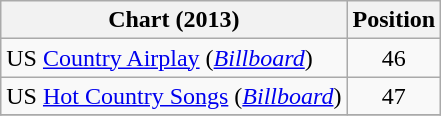<table class="wikitable sortable">
<tr>
<th scope="col">Chart (2013)</th>
<th scope="col">Position</th>
</tr>
<tr>
<td>US <a href='#'>Country Airplay</a> (<em><a href='#'>Billboard</a></em>)</td>
<td align="center">46</td>
</tr>
<tr>
<td>US <a href='#'>Hot Country Songs</a> (<em><a href='#'>Billboard</a></em>)</td>
<td align="center">47</td>
</tr>
<tr>
</tr>
</table>
